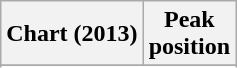<table class="wikitable">
<tr>
<th>Chart (2013)</th>
<th>Peak<br>position</th>
</tr>
<tr>
</tr>
<tr>
</tr>
</table>
